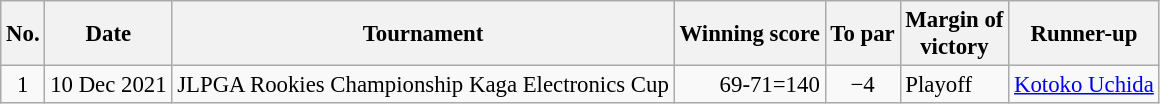<table class="wikitable" style="font-size:95%;">
<tr>
<th>No.</th>
<th>Date</th>
<th>Tournament</th>
<th>Winning score</th>
<th>To par</th>
<th>Margin of<br>victory</th>
<th>Runner-up</th>
</tr>
<tr>
<td align=center>1</td>
<td align=right>10 Dec 2021</td>
<td>JLPGA Rookies Championship Kaga Electronics Cup</td>
<td align=right>69-71=140</td>
<td align=center>−4</td>
<td>Playoff</td>
<td> <a href='#'>Kotoko Uchida</a></td>
</tr>
</table>
